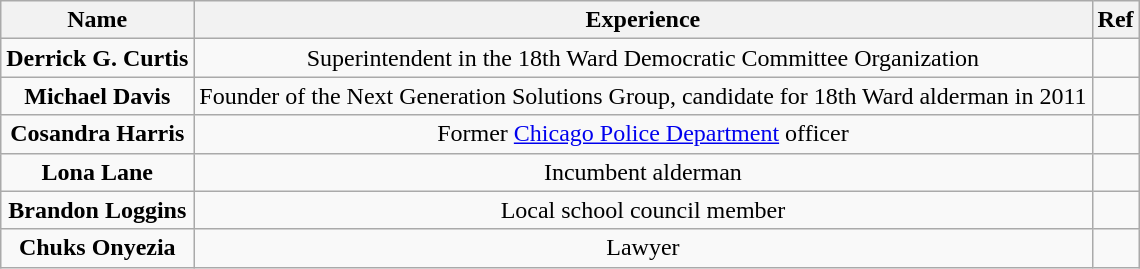<table class="wikitable" style="text-align:center">
<tr>
<th>Name</th>
<th>Experience</th>
<th>Ref</th>
</tr>
<tr>
<td><strong>Derrick G. Curtis</strong></td>
<td>Superintendent in the 18th Ward Democratic Committee Organization</td>
<td></td>
</tr>
<tr>
<td><strong>Michael Davis</strong></td>
<td>Founder of the Next Generation Solutions Group, candidate for 18th Ward alderman in 2011</td>
<td></td>
</tr>
<tr>
<td><strong>Cosandra Harris</strong></td>
<td>Former <a href='#'>Chicago Police Department</a> officer</td>
<td></td>
</tr>
<tr>
<td><strong>Lona Lane</strong></td>
<td>Incumbent alderman</td>
<td></td>
</tr>
<tr>
<td><strong>Brandon Loggins</strong></td>
<td>Local school council member</td>
<td></td>
</tr>
<tr>
<td><strong>Chuks Onyezia</strong></td>
<td>Lawyer</td>
<td></td>
</tr>
</table>
